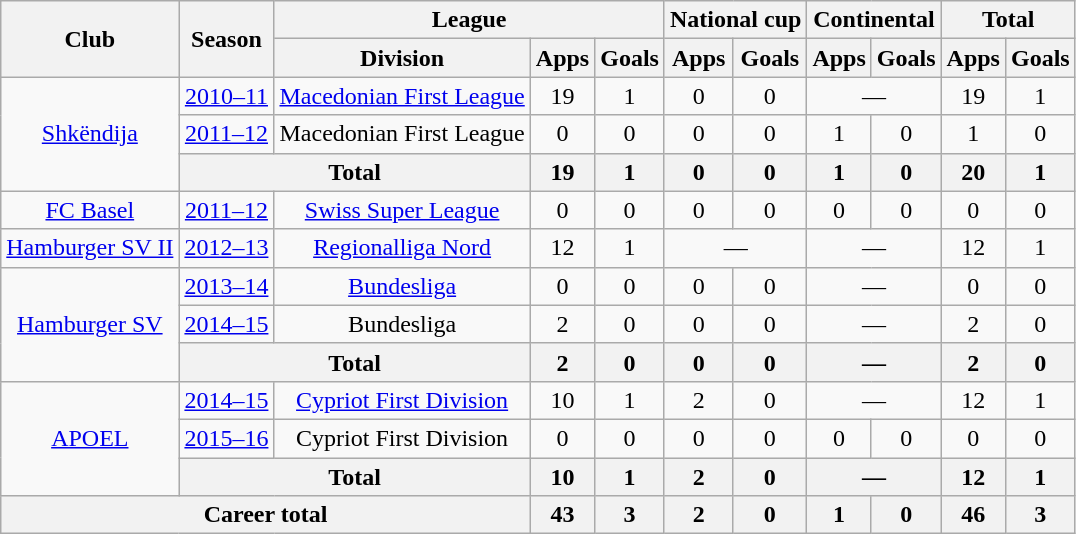<table class="wikitable" style="text-align:center">
<tr>
<th rowspan="2">Club</th>
<th rowspan="2">Season</th>
<th colspan="3">League</th>
<th colspan="2">National cup</th>
<th colspan="2">Continental</th>
<th colspan="2">Total</th>
</tr>
<tr>
<th>Division</th>
<th>Apps</th>
<th>Goals</th>
<th>Apps</th>
<th>Goals</th>
<th>Apps</th>
<th>Goals</th>
<th>Apps</th>
<th>Goals</th>
</tr>
<tr>
<td rowspan="3"><a href='#'>Shkëndija</a></td>
<td><a href='#'>2010–11</a></td>
<td><a href='#'>Macedonian First League</a></td>
<td>19</td>
<td>1</td>
<td>0</td>
<td>0</td>
<td colspan="2">—</td>
<td>19</td>
<td>1</td>
</tr>
<tr>
<td><a href='#'>2011–12</a></td>
<td>Macedonian First League</td>
<td>0</td>
<td>0</td>
<td>0</td>
<td>0</td>
<td>1</td>
<td>0</td>
<td>1</td>
<td>0</td>
</tr>
<tr>
<th colspan="2">Total</th>
<th>19</th>
<th>1</th>
<th>0</th>
<th>0</th>
<th>1</th>
<th>0</th>
<th>20</th>
<th>1</th>
</tr>
<tr>
<td><a href='#'>FC Basel</a></td>
<td><a href='#'>2011–12</a></td>
<td><a href='#'>Swiss Super League</a></td>
<td>0</td>
<td>0</td>
<td>0</td>
<td>0</td>
<td>0</td>
<td>0</td>
<td>0</td>
<td>0</td>
</tr>
<tr>
<td><a href='#'>Hamburger SV II</a></td>
<td><a href='#'>2012–13</a></td>
<td><a href='#'>Regionalliga Nord</a></td>
<td>12</td>
<td>1</td>
<td colspan="2">—</td>
<td colspan="2">—</td>
<td>12</td>
<td>1</td>
</tr>
<tr>
<td rowspan="3"><a href='#'>Hamburger SV</a></td>
<td><a href='#'>2013–14</a></td>
<td><a href='#'>Bundesliga</a></td>
<td>0</td>
<td>0</td>
<td>0</td>
<td>0</td>
<td colspan="2">—</td>
<td>0</td>
<td>0</td>
</tr>
<tr>
<td><a href='#'>2014–15</a></td>
<td>Bundesliga</td>
<td>2</td>
<td>0</td>
<td>0</td>
<td>0</td>
<td colspan="2">—</td>
<td>2</td>
<td>0</td>
</tr>
<tr>
<th colspan="2">Total</th>
<th>2</th>
<th>0</th>
<th>0</th>
<th>0</th>
<th colspan="2">—</th>
<th>2</th>
<th>0</th>
</tr>
<tr>
<td rowspan="3"><a href='#'>APOEL</a></td>
<td><a href='#'>2014–15</a></td>
<td><a href='#'>Cypriot First Division</a></td>
<td>10</td>
<td>1</td>
<td>2</td>
<td>0</td>
<td colspan="2">—</td>
<td>12</td>
<td>1</td>
</tr>
<tr>
<td><a href='#'>2015–16</a></td>
<td>Cypriot First Division</td>
<td>0</td>
<td>0</td>
<td>0</td>
<td>0</td>
<td>0</td>
<td>0</td>
<td>0</td>
<td>0</td>
</tr>
<tr>
<th colspan="2">Total</th>
<th>10</th>
<th>1</th>
<th>2</th>
<th>0</th>
<th colspan="2">—</th>
<th>12</th>
<th>1</th>
</tr>
<tr>
<th colspan="3">Career total</th>
<th>43</th>
<th>3</th>
<th>2</th>
<th>0</th>
<th>1</th>
<th>0</th>
<th>46</th>
<th>3</th>
</tr>
</table>
